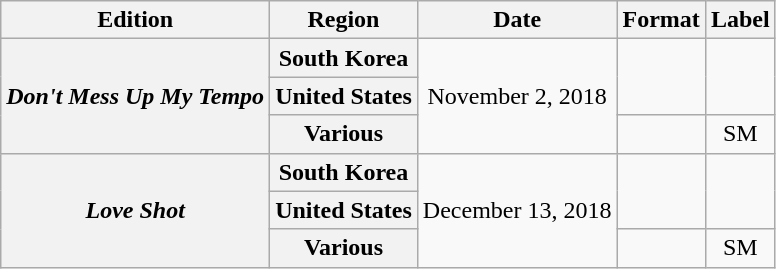<table class="wikitable plainrowheaders" style="text-align:center">
<tr>
<th>Edition</th>
<th>Region</th>
<th>Date</th>
<th>Format</th>
<th>Label</th>
</tr>
<tr>
<th scope="row" rowspan="3"><em>Don't Mess Up My Tempo</em></th>
<th scope="row">South Korea</th>
<td rowspan="3">November 2, 2018</td>
<td rowspan="2"></td>
<td rowspan="2"></td>
</tr>
<tr>
<th scope="row">United States</th>
</tr>
<tr>
<th scope="row">Various</th>
<td></td>
<td>SM</td>
</tr>
<tr>
<th scope="row" rowspan="3"><em>Love Shot</em></th>
<th scope="row">South Korea</th>
<td rowspan="3">December 13, 2018</td>
<td rowspan="2"></td>
<td rowspan="2"></td>
</tr>
<tr>
<th scope="row">United States</th>
</tr>
<tr>
<th scope="row">Various</th>
<td></td>
<td>SM</td>
</tr>
</table>
